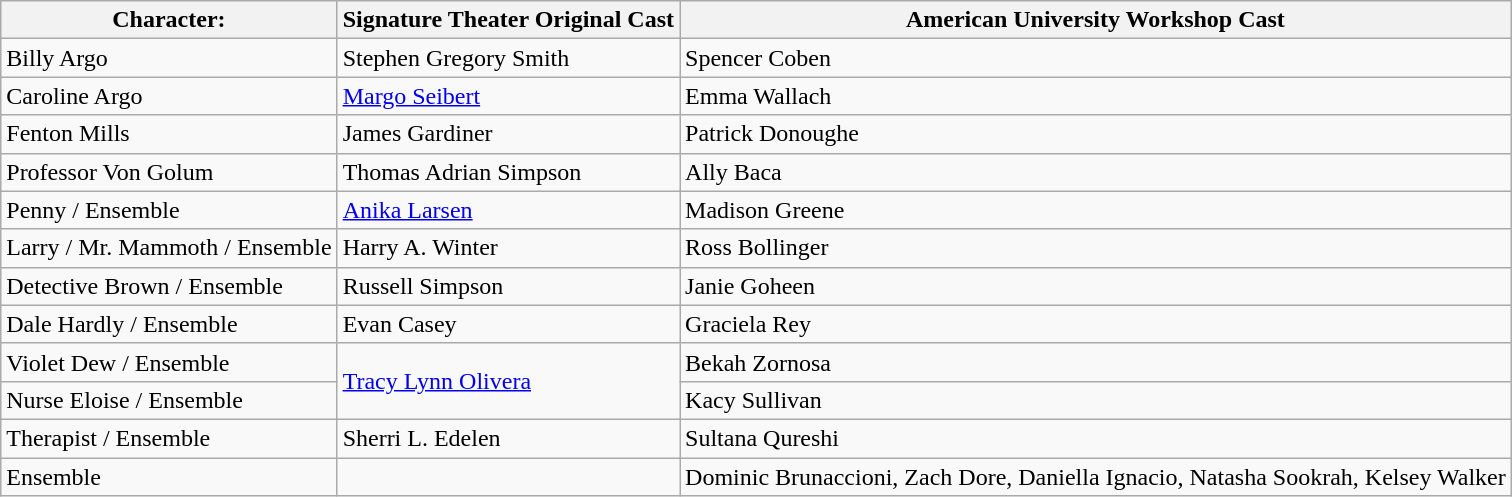<table class="wikitable">
<tr>
<th>Character:</th>
<th>Signature Theater Original Cast</th>
<th>American University Workshop Cast</th>
</tr>
<tr>
<td>Billy Argo</td>
<td>Stephen Gregory Smith</td>
<td>Spencer Coben</td>
</tr>
<tr>
<td>Caroline Argo</td>
<td><a href='#'>Margo Seibert</a></td>
<td>Emma Wallach</td>
</tr>
<tr>
<td>Fenton Mills</td>
<td>James Gardiner</td>
<td>Patrick Donoughe</td>
</tr>
<tr>
<td>Professor Von Golum</td>
<td>Thomas Adrian Simpson</td>
<td>Ally Baca</td>
</tr>
<tr>
<td>Penny / Ensemble</td>
<td><a href='#'>Anika Larsen</a></td>
<td>Madison Greene</td>
</tr>
<tr>
<td>Larry / Mr. Mammoth / Ensemble</td>
<td>Harry A. Winter</td>
<td>Ross Bollinger</td>
</tr>
<tr>
<td>Detective Brown / Ensemble</td>
<td>Russell Simpson</td>
<td>Janie Goheen</td>
</tr>
<tr>
<td>Dale Hardly / Ensemble</td>
<td>Evan Casey</td>
<td>Graciela Rey</td>
</tr>
<tr>
<td>Violet Dew / Ensemble</td>
<td rowspan="2"><a href='#'>Tracy Lynn Olivera</a></td>
<td>Bekah Zornosa</td>
</tr>
<tr>
<td>Nurse Eloise / Ensemble</td>
<td>Kacy Sullivan</td>
</tr>
<tr>
<td>Therapist / Ensemble</td>
<td>Sherri L. Edelen</td>
<td>Sultana Qureshi</td>
</tr>
<tr>
<td>Ensemble</td>
<td></td>
<td>Dominic Brunaccioni, Zach Dore, Daniella Ignacio, Natasha Sookrah, Kelsey Walker</td>
</tr>
</table>
